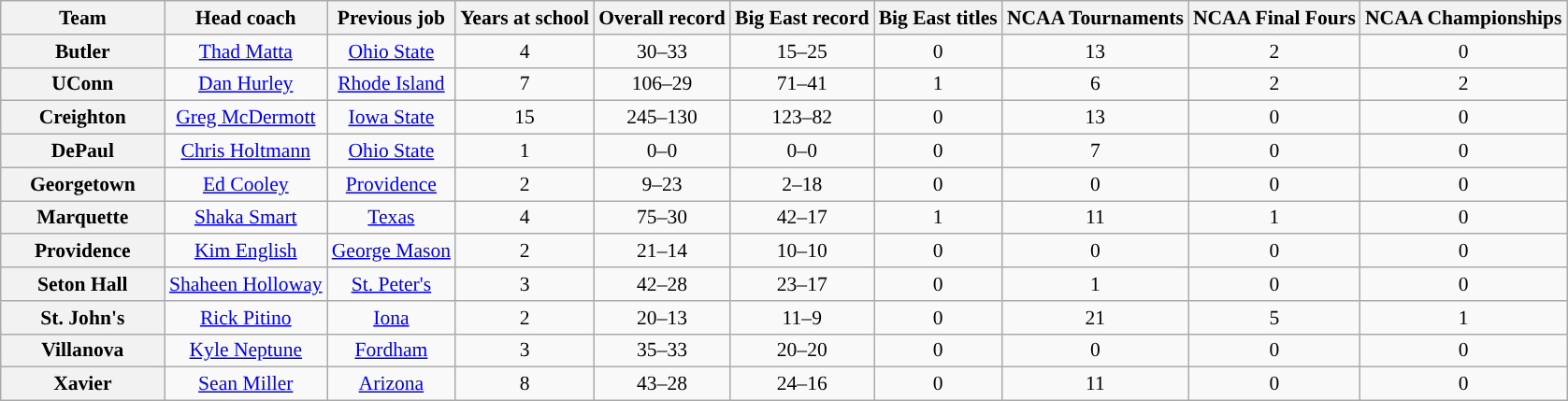<table class="wikitable sortable" style="text-align: center;font-size:90%;">
<tr>
<th width="110">Team</th>
<th>Head coach</th>
<th>Previous job</th>
<th>Years at school</th>
<th>Overall record</th>
<th>Big East record</th>
<th>Big East titles</th>
<th>NCAA Tournaments</th>
<th>NCAA Final Fours</th>
<th>NCAA Championships</th>
</tr>
<tr>
<th>Butler</th>
<td><a href='#'>Thad Matta</a></td>
<td><a href='#'>Ohio State</a></td>
<td>4</td>
<td>30–33</td>
<td>15–25</td>
<td>0</td>
<td>13</td>
<td>2</td>
<td>0</td>
</tr>
<tr>
<th>UConn</th>
<td><a href='#'>Dan Hurley</a></td>
<td><a href='#'>Rhode Island</a></td>
<td>7</td>
<td>106–29</td>
<td>71–41</td>
<td>1</td>
<td>6</td>
<td>2</td>
<td>2</td>
</tr>
<tr>
<th style=>Creighton</th>
<td><a href='#'>Greg McDermott</a></td>
<td><a href='#'>Iowa State</a></td>
<td>15</td>
<td>245–130</td>
<td>123–82</td>
<td>0</td>
<td>13</td>
<td>0</td>
<td>0</td>
</tr>
<tr>
<th style=>DePaul</th>
<td><a href='#'>Chris Holtmann</a></td>
<td><a href='#'>Ohio State</a></td>
<td>1</td>
<td>0–0</td>
<td>0–0</td>
<td>0</td>
<td>7</td>
<td>0</td>
<td>0</td>
</tr>
<tr>
<th style=>Georgetown</th>
<td><a href='#'>Ed Cooley</a></td>
<td><a href='#'>Providence</a></td>
<td>2</td>
<td>9–23</td>
<td>2–18</td>
<td>0</td>
<td>0</td>
<td>0</td>
<td>0</td>
</tr>
<tr>
<th style=>Marquette</th>
<td><a href='#'>Shaka Smart</a></td>
<td><a href='#'>Texas</a></td>
<td>4</td>
<td>75–30</td>
<td>42–17</td>
<td>1</td>
<td>11</td>
<td>1</td>
<td>0</td>
</tr>
<tr>
<th style=>Providence</th>
<td><a href='#'>Kim English</a></td>
<td><a href='#'>George Mason</a></td>
<td>2</td>
<td>21–14</td>
<td>10–10</td>
<td>0</td>
<td>0</td>
<td>0</td>
<td>0</td>
</tr>
<tr>
<th style=>Seton Hall</th>
<td><a href='#'>Shaheen Holloway</a></td>
<td><a href='#'>St. Peter's</a></td>
<td>3</td>
<td>42–28</td>
<td>23–17</td>
<td>0</td>
<td>1</td>
<td>0</td>
<td>0</td>
</tr>
<tr>
<th>St. John's</th>
<td><a href='#'>Rick Pitino</a></td>
<td><a href='#'>Iona</a></td>
<td>2</td>
<td>20–13</td>
<td>11–9</td>
<td>0</td>
<td>21</td>
<td>5</td>
<td>1</td>
</tr>
<tr>
<th>Villanova</th>
<td><a href='#'>Kyle Neptune</a></td>
<td><a href='#'>Fordham</a></td>
<td>3</td>
<td>35–33</td>
<td>20–20</td>
<td>0</td>
<td>0</td>
<td>0</td>
<td>0</td>
</tr>
<tr>
<th>Xavier</th>
<td><a href='#'>Sean Miller</a></td>
<td><a href='#'>Arizona</a></td>
<td>8</td>
<td>43–28</td>
<td>24–16</td>
<td>0</td>
<td>11</td>
<td>0</td>
<td>0</td>
</tr>
</table>
